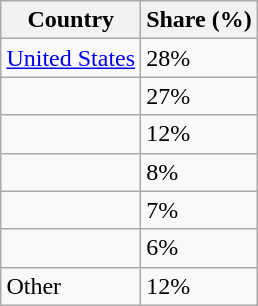<table class="wikitable sortable" style="float:right; font-size:100%; margin-left:15px;">
<tr>
<th>Country</th>
<th>Share (%)</th>
</tr>
<tr>
<td align="left"> <a href='#'>United States</a></td>
<td>28%</td>
</tr>
<tr>
<td align="left"></td>
<td>27%</td>
</tr>
<tr>
<td align="left"></td>
<td>12%</td>
</tr>
<tr>
<td align="left"></td>
<td>8%</td>
</tr>
<tr>
<td align="left"></td>
<td>7%</td>
</tr>
<tr>
<td align="left"></td>
<td>6%</td>
</tr>
<tr>
<td align="left">Other</td>
<td>12%</td>
</tr>
</table>
